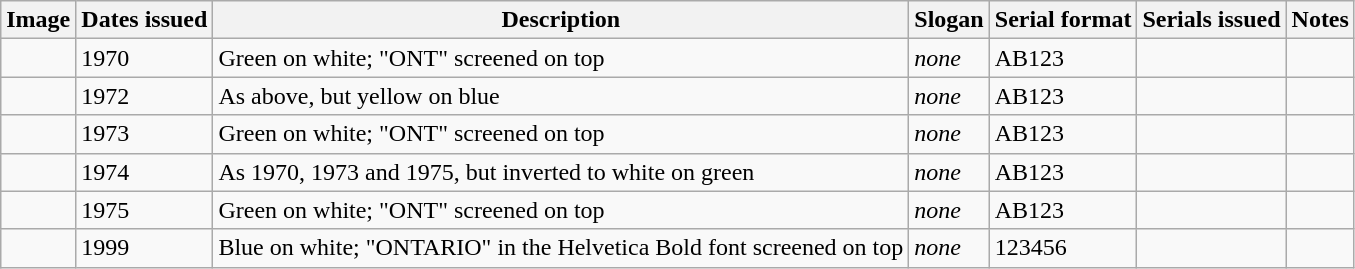<table class="wikitable">
<tr>
<th>Image</th>
<th>Dates issued</th>
<th>Description</th>
<th>Slogan</th>
<th>Serial format</th>
<th>Serials issued</th>
<th>Notes</th>
</tr>
<tr>
<td></td>
<td>1970</td>
<td>Green on white; "ONT" screened on top</td>
<td><em>none</em></td>
<td>AB123</td>
<td></td>
<td></td>
</tr>
<tr>
<td></td>
<td>1972</td>
<td>As above, but yellow on blue</td>
<td><em>none</em></td>
<td>AB123</td>
<td></td>
<td></td>
</tr>
<tr>
<td></td>
<td>1973</td>
<td>Green on white; "ONT" screened on top</td>
<td><em>none</em></td>
<td>AB123</td>
<td></td>
<td></td>
</tr>
<tr>
<td></td>
<td>1974</td>
<td>As 1970, 1973 and 1975, but inverted to white on green</td>
<td><em>none</em></td>
<td>AB123</td>
<td></td>
<td></td>
</tr>
<tr>
<td></td>
<td>1975</td>
<td>Green on white; "ONT" screened on top</td>
<td><em>none</em></td>
<td>AB123</td>
<td></td>
<td></td>
</tr>
<tr>
<td></td>
<td>1999</td>
<td>Blue on white; "ONTARIO" in the Helvetica Bold font screened on top</td>
<td><em>none</em></td>
<td>123456</td>
<td></td>
<td></td>
</tr>
</table>
